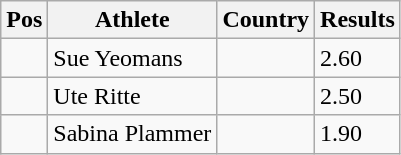<table class="wikitable">
<tr>
<th>Pos</th>
<th>Athlete</th>
<th>Country</th>
<th>Results</th>
</tr>
<tr>
<td align="center"></td>
<td>Sue Yeomans</td>
<td></td>
<td>2.60</td>
</tr>
<tr>
<td align="center"></td>
<td>Ute Ritte</td>
<td></td>
<td>2.50</td>
</tr>
<tr>
<td align="center"></td>
<td>Sabina Plammer</td>
<td></td>
<td>1.90</td>
</tr>
</table>
